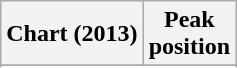<table class="wikitable plainrowheaders" style="text-align:center">
<tr>
<th scope="col">Chart (2013)</th>
<th scope="col">Peak<br> position</th>
</tr>
<tr>
</tr>
<tr>
</tr>
<tr>
</tr>
</table>
